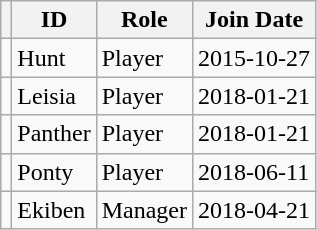<table class="wikitable">
<tr>
<th></th>
<th>ID</th>
<th>Role</th>
<th>Join Date</th>
</tr>
<tr>
<td></td>
<td>Hunt</td>
<td>Player</td>
<td>2015-10-27</td>
</tr>
<tr>
<td></td>
<td>Leisia</td>
<td>Player</td>
<td>2018-01-21</td>
</tr>
<tr>
<td></td>
<td>Panther</td>
<td>Player</td>
<td>2018-01-21</td>
</tr>
<tr>
<td></td>
<td>Ponty</td>
<td>Player</td>
<td>2018-06-11</td>
</tr>
<tr>
<td></td>
<td>Ekiben</td>
<td>Manager</td>
<td>2018-04-21</td>
</tr>
</table>
